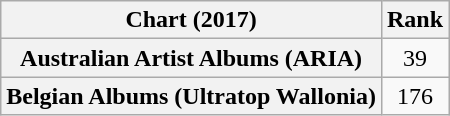<table class="wikitable sortable plainrowheaders" style="text-align:center">
<tr>
<th scope="col">Chart (2017)</th>
<th scope="col">Rank</th>
</tr>
<tr>
<th scope="row">Australian Artist Albums (ARIA)</th>
<td>39</td>
</tr>
<tr>
<th scope="row">Belgian Albums (Ultratop Wallonia)</th>
<td>176</td>
</tr>
</table>
